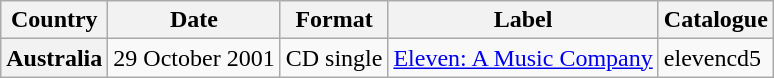<table class="wikitable plainrowheaders"\>
<tr>
<th scope="col">Country</th>
<th scope="col">Date</th>
<th scope="col">Format</th>
<th scope="col">Label</th>
<th scope="col">Catalogue</th>
</tr>
<tr>
<th scope="row">Australia</th>
<td>29 October 2001</td>
<td>CD single</td>
<td><a href='#'>Eleven: A Music Company</a></td>
<td>elevencd5</td>
</tr>
</table>
